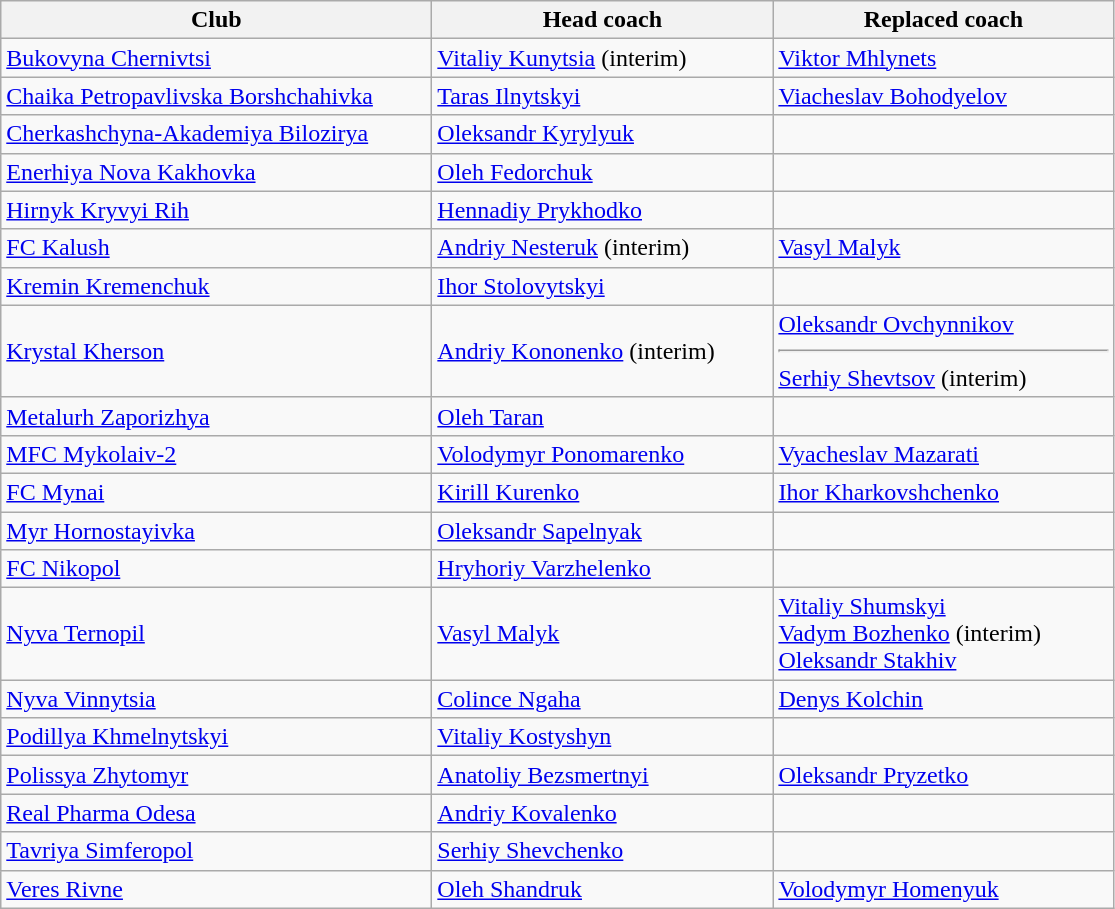<table class="wikitable sortable">
<tr>
<th width="280">Club</th>
<th width="220">Head coach</th>
<th width="220">Replaced coach<br></th>
</tr>
<tr>
<td><a href='#'>Bukovyna Chernivtsi</a></td>
<td> <a href='#'>Vitaliy Kunytsia</a> (interim)</td>
<td> <a href='#'>Viktor Mhlynets</a></td>
</tr>
<tr>
<td><a href='#'>Chaika Petropavlivska Borshchahivka</a></td>
<td> <a href='#'>Taras Ilnytskyi</a></td>
<td> <a href='#'>Viacheslav Bohodyelov</a></td>
</tr>
<tr>
<td><a href='#'>Cherkashchyna-Akademiya Bilozirya</a></td>
<td> <a href='#'>Oleksandr Kyrylyuk</a></td>
<td></td>
</tr>
<tr>
<td><a href='#'>Enerhiya Nova Kakhovka</a></td>
<td> <a href='#'>Oleh Fedorchuk</a></td>
<td></td>
</tr>
<tr>
<td><a href='#'>Hirnyk Kryvyi Rih</a></td>
<td> <a href='#'>Hennadiy Prykhodko</a></td>
<td></td>
</tr>
<tr>
<td><a href='#'>FC Kalush</a></td>
<td> <a href='#'>Andriy Nesteruk</a> (interim)</td>
<td> <a href='#'>Vasyl Malyk</a></td>
</tr>
<tr>
<td><a href='#'>Kremin Kremenchuk</a></td>
<td> <a href='#'>Ihor Stolovytskyi</a></td>
<td></td>
</tr>
<tr>
<td><a href='#'>Krystal Kherson</a></td>
<td> <a href='#'>Andriy Kononenko</a> (interim)</td>
<td> <a href='#'>Oleksandr Ovchynnikov</a><hr> <a href='#'>Serhiy Shevtsov</a> (interim)</td>
</tr>
<tr>
<td><a href='#'>Metalurh Zaporizhya</a></td>
<td> <a href='#'>Oleh Taran</a></td>
<td></td>
</tr>
<tr>
<td><a href='#'>MFC Mykolaiv-2</a></td>
<td> <a href='#'>Volodymyr Ponomarenko</a></td>
<td> <a href='#'>Vyacheslav Mazarati</a></td>
</tr>
<tr>
<td><a href='#'>FC Mynai</a></td>
<td> <a href='#'>Kirill Kurenko</a></td>
<td> <a href='#'>Ihor Kharkovshchenko</a></td>
</tr>
<tr>
<td><a href='#'>Myr Hornostayivka</a></td>
<td> <a href='#'>Oleksandr Sapelnyak</a></td>
<td></td>
</tr>
<tr>
<td><a href='#'>FC Nikopol</a></td>
<td> <a href='#'>Hryhoriy Varzhelenko</a></td>
<td></td>
</tr>
<tr>
<td><a href='#'>Nyva Ternopil</a></td>
<td> <a href='#'>Vasyl Malyk</a></td>
<td> <a href='#'>Vitaliy Shumskyi</a><br> <a href='#'>Vadym Bozhenko</a> (interim)<br> <a href='#'>Oleksandr Stakhiv</a></td>
</tr>
<tr>
<td><a href='#'>Nyva Vinnytsia</a></td>
<td> <a href='#'>Colince Ngaha</a></td>
<td> <a href='#'>Denys Kolchin</a></td>
</tr>
<tr>
<td><a href='#'>Podillya Khmelnytskyi</a></td>
<td> <a href='#'>Vitaliy Kostyshyn</a></td>
<td></td>
</tr>
<tr>
<td><a href='#'>Polissya Zhytomyr</a></td>
<td> <a href='#'>Anatoliy Bezsmertnyi</a></td>
<td> <a href='#'>Oleksandr Pryzetko</a></td>
</tr>
<tr>
<td><a href='#'>Real Pharma Odesa</a></td>
<td> <a href='#'>Andriy Kovalenko</a></td>
<td></td>
</tr>
<tr>
<td><a href='#'>Tavriya Simferopol</a></td>
<td> <a href='#'>Serhiy Shevchenko</a></td>
<td></td>
</tr>
<tr>
<td><a href='#'>Veres Rivne</a></td>
<td> <a href='#'>Oleh Shandruk</a></td>
<td> <a href='#'>Volodymyr Homenyuk</a></td>
</tr>
</table>
